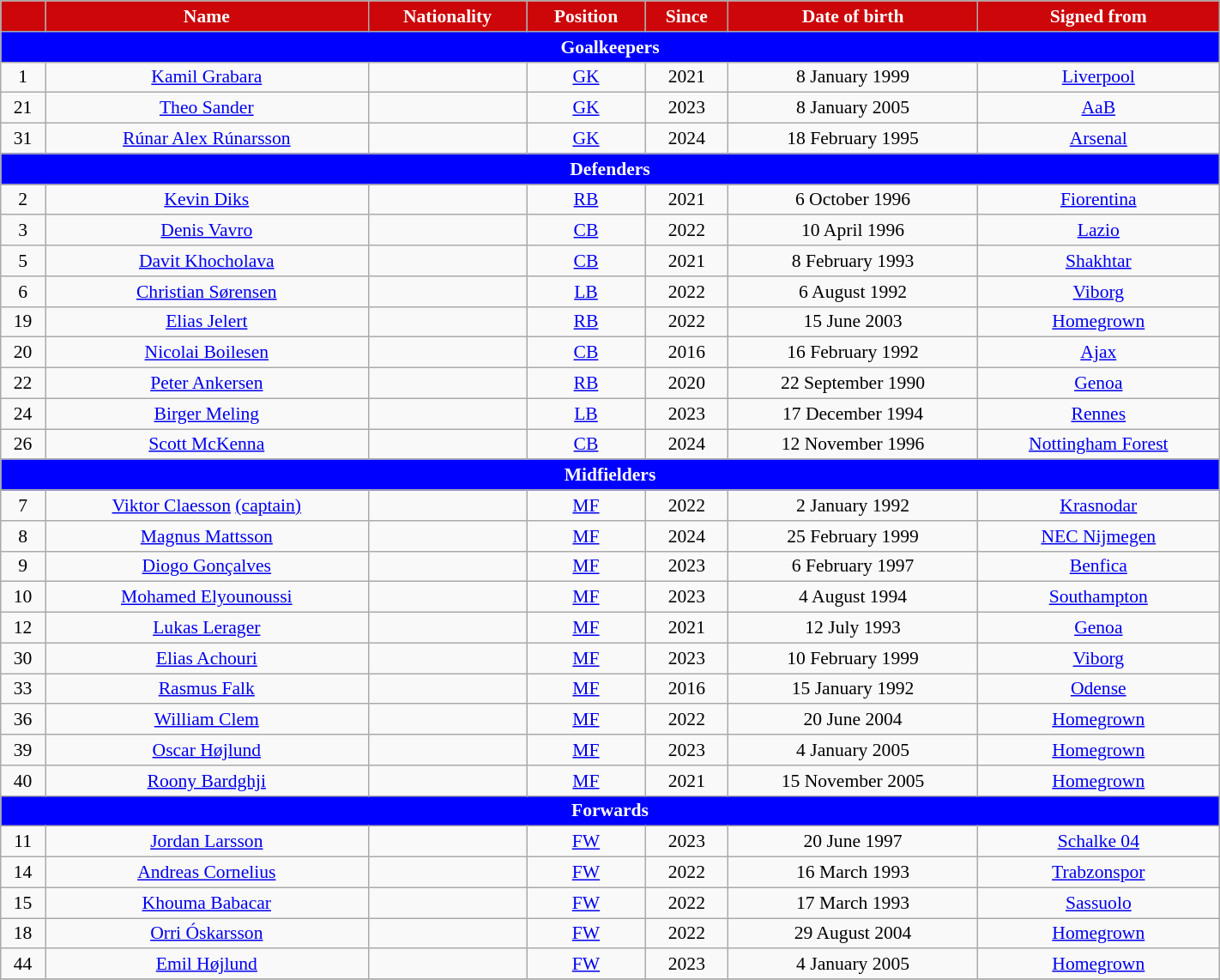<table class="wikitable" style="text-align:center; font-size:90%; width:75%;">
<tr>
<th style="background:#cc0609; color:white; text-align:center;"></th>
<th style="background:#cc0609; color:white; text-align:center;">Name</th>
<th style="background:#cc0609; color:white; text-align:center;">Nationality</th>
<th style="background:#cc0609; color:white; text-align:center;">Position</th>
<th style="background:#cc0609; color:white; text-align:center;">Since</th>
<th style="background:#cc0609; color:white; text-align:center;">Date of birth</th>
<th style="background:#cc0609; color:white; text-align:center;">Signed from</th>
</tr>
<tr>
<th colspan="7" style="background:#0000FF; color:white; text-align:center;">Goalkeepers</th>
</tr>
<tr>
<td>1</td>
<td><a href='#'>Kamil Grabara</a></td>
<td></td>
<td><a href='#'>GK</a></td>
<td>2021</td>
<td>8 January 1999</td>
<td> <a href='#'>Liverpool</a></td>
</tr>
<tr>
<td>21</td>
<td><a href='#'>Theo Sander</a></td>
<td></td>
<td><a href='#'>GK</a></td>
<td>2023</td>
<td>8 January 2005</td>
<td> <a href='#'>AaB</a></td>
</tr>
<tr>
<td>31</td>
<td><a href='#'>Rúnar Alex Rúnarsson</a></td>
<td></td>
<td><a href='#'>GK</a></td>
<td>2024</td>
<td>18 February 1995</td>
<td> <a href='#'>Arsenal</a></td>
</tr>
<tr>
<th colspan="7" style="background:#0000FF; color:white; text-align:center;">Defenders</th>
</tr>
<tr>
<td>2</td>
<td><a href='#'>Kevin Diks</a></td>
<td></td>
<td><a href='#'>RB</a></td>
<td>2021</td>
<td>6 October 1996</td>
<td> <a href='#'>Fiorentina</a></td>
</tr>
<tr>
<td>3</td>
<td><a href='#'>Denis Vavro</a></td>
<td></td>
<td><a href='#'>CB</a></td>
<td>2022</td>
<td>10 April 1996</td>
<td> <a href='#'>Lazio</a></td>
</tr>
<tr>
<td>5</td>
<td><a href='#'>Davit Khocholava</a></td>
<td></td>
<td><a href='#'>CB</a></td>
<td>2021</td>
<td>8 February 1993</td>
<td> <a href='#'>Shakhtar</a></td>
</tr>
<tr>
<td>6</td>
<td><a href='#'>Christian Sørensen</a></td>
<td></td>
<td><a href='#'>LB</a></td>
<td>2022</td>
<td>6 August 1992</td>
<td> <a href='#'>Viborg</a></td>
</tr>
<tr>
<td>19</td>
<td><a href='#'>Elias Jelert</a></td>
<td></td>
<td><a href='#'>RB</a></td>
<td>2022</td>
<td>15 June 2003</td>
<td> <a href='#'>Homegrown</a></td>
</tr>
<tr>
<td>20</td>
<td><a href='#'>Nicolai Boilesen</a></td>
<td></td>
<td><a href='#'>CB</a></td>
<td>2016</td>
<td>16 February 1992</td>
<td> <a href='#'>Ajax</a></td>
</tr>
<tr>
<td>22</td>
<td><a href='#'>Peter Ankersen</a></td>
<td></td>
<td><a href='#'>RB</a></td>
<td>2020</td>
<td>22 September 1990</td>
<td> <a href='#'>Genoa</a></td>
</tr>
<tr>
<td>24</td>
<td><a href='#'>Birger Meling</a></td>
<td></td>
<td><a href='#'>LB</a></td>
<td>2023</td>
<td>17 December 1994</td>
<td> <a href='#'>Rennes</a></td>
</tr>
<tr>
<td>26</td>
<td><a href='#'>Scott McKenna</a></td>
<td></td>
<td><a href='#'>CB</a></td>
<td>2024</td>
<td>12 November 1996</td>
<td> <a href='#'>Nottingham Forest</a></td>
</tr>
<tr>
<th colspan="7" style="background:#0000FF; color:white; text-align:center;">Midfielders</th>
</tr>
<tr>
<td>7</td>
<td><a href='#'>Viktor Claesson</a> <a href='#'>(captain)</a></td>
<td></td>
<td><a href='#'>MF</a></td>
<td>2022</td>
<td>2 January 1992</td>
<td> <a href='#'>Krasnodar</a></td>
</tr>
<tr>
<td>8</td>
<td><a href='#'>Magnus Mattsson</a></td>
<td></td>
<td><a href='#'>MF</a></td>
<td>2024</td>
<td>25 February 1999</td>
<td> <a href='#'>NEC Nijmegen</a></td>
</tr>
<tr>
<td>9</td>
<td><a href='#'>Diogo Gonçalves</a></td>
<td></td>
<td><a href='#'>MF</a></td>
<td>2023</td>
<td>6 February 1997</td>
<td> <a href='#'>Benfica</a></td>
</tr>
<tr>
<td>10</td>
<td><a href='#'>Mohamed Elyounoussi</a></td>
<td></td>
<td><a href='#'>MF</a></td>
<td>2023</td>
<td>4 August 1994</td>
<td> <a href='#'>Southampton</a></td>
</tr>
<tr>
<td>12</td>
<td><a href='#'>Lukas Lerager</a></td>
<td></td>
<td><a href='#'>MF</a></td>
<td>2021</td>
<td>12 July 1993</td>
<td> <a href='#'>Genoa</a></td>
</tr>
<tr>
<td>30</td>
<td><a href='#'>Elias Achouri</a></td>
<td> </td>
<td><a href='#'>MF</a></td>
<td>2023</td>
<td>10 February 1999</td>
<td> <a href='#'>Viborg</a></td>
</tr>
<tr>
<td>33</td>
<td><a href='#'>Rasmus Falk</a></td>
<td></td>
<td><a href='#'>MF</a></td>
<td>2016</td>
<td>15 January 1992</td>
<td> <a href='#'>Odense</a></td>
</tr>
<tr>
<td>36</td>
<td><a href='#'>William Clem</a></td>
<td></td>
<td><a href='#'>MF</a></td>
<td>2022</td>
<td>20 June 2004</td>
<td> <a href='#'>Homegrown</a></td>
</tr>
<tr>
<td>39</td>
<td><a href='#'>Oscar Højlund</a></td>
<td></td>
<td><a href='#'>MF</a></td>
<td>2023</td>
<td>4 January 2005</td>
<td> <a href='#'>Homegrown</a></td>
</tr>
<tr>
<td>40</td>
<td><a href='#'>Roony Bardghji</a></td>
<td></td>
<td><a href='#'>MF</a></td>
<td>2021</td>
<td>15 November 2005</td>
<td> <a href='#'>Homegrown</a></td>
</tr>
<tr>
<th colspan="7" style="background:#0000FF; color:white; text-align:center;">Forwards</th>
</tr>
<tr>
<td>11</td>
<td><a href='#'>Jordan Larsson</a></td>
<td></td>
<td><a href='#'>FW</a></td>
<td>2023</td>
<td>20 June 1997</td>
<td> <a href='#'>Schalke 04</a></td>
</tr>
<tr>
<td>14</td>
<td><a href='#'>Andreas Cornelius</a></td>
<td></td>
<td><a href='#'>FW</a></td>
<td>2022</td>
<td>16 March 1993</td>
<td> <a href='#'>Trabzonspor</a></td>
</tr>
<tr>
<td>15</td>
<td><a href='#'>Khouma Babacar</a></td>
<td></td>
<td><a href='#'>FW</a></td>
<td>2022</td>
<td>17 March 1993</td>
<td> <a href='#'>Sassuolo</a></td>
</tr>
<tr>
<td>18</td>
<td><a href='#'>Orri Óskarsson</a></td>
<td></td>
<td><a href='#'>FW</a></td>
<td>2022</td>
<td>29 August 2004</td>
<td> <a href='#'>Homegrown</a></td>
</tr>
<tr>
<td>44</td>
<td><a href='#'>Emil Højlund</a></td>
<td></td>
<td><a href='#'>FW</a></td>
<td>2023</td>
<td>4 January 2005</td>
<td> <a href='#'>Homegrown</a></td>
</tr>
<tr>
</tr>
</table>
